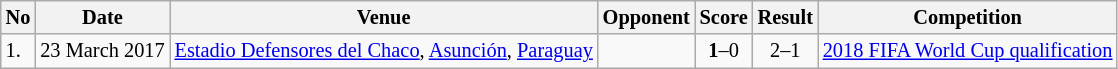<table class="wikitable" style="font-size:85%;">
<tr>
<th>No</th>
<th>Date</th>
<th>Venue</th>
<th>Opponent</th>
<th>Score</th>
<th>Result</th>
<th>Competition</th>
</tr>
<tr>
<td>1.</td>
<td>23 March 2017</td>
<td><a href='#'>Estadio Defensores del Chaco</a>, <a href='#'>Asunción</a>, <a href='#'>Paraguay</a></td>
<td></td>
<td align=center><strong>1</strong>–0</td>
<td align=center>2–1</td>
<td><a href='#'>2018 FIFA World Cup qualification</a></td>
</tr>
</table>
